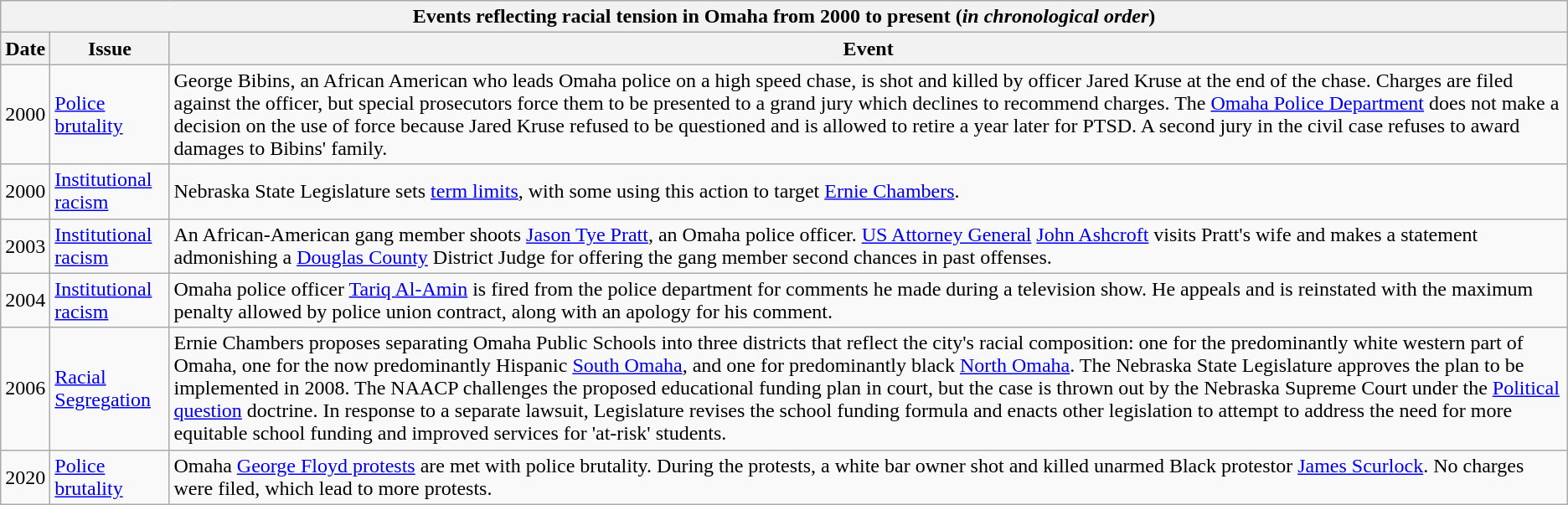<table class="wikitable">
<tr>
<th align="center" colspan="6"><strong>Events reflecting racial tension in Omaha from 2000 to present</strong> (<em>in chronological order</em>)</th>
</tr>
<tr>
<th>Date</th>
<th>Issue</th>
<th>Event</th>
</tr>
<tr>
<td>2000</td>
<td><a href='#'>Police brutality</a></td>
<td>George Bibins, an African American who leads Omaha police on a high speed chase, is shot and killed by officer Jared Kruse at the end of the chase. Charges are filed against the officer, but special prosecutors force them to be presented to a grand jury which declines to recommend charges. The <a href='#'>Omaha Police Department</a> does not make a decision on the use of force because Jared Kruse refused to be questioned and is allowed to retire a year later for PTSD. A second jury in the civil case refuses to award damages to Bibins' family.</td>
</tr>
<tr>
<td>2000</td>
<td><a href='#'>Institutional racism</a></td>
<td>Nebraska State Legislature sets <a href='#'>term limits</a>, with some using this action to target <a href='#'>Ernie Chambers</a>.</td>
</tr>
<tr>
<td>2003</td>
<td><a href='#'>Institutional racism</a></td>
<td>An African-American gang member shoots <a href='#'>Jason Tye Pratt</a>, an Omaha police officer. <a href='#'>US Attorney General</a> <a href='#'>John Ashcroft</a> visits Pratt's wife and makes a statement admonishing a <a href='#'>Douglas County</a> District Judge for offering the gang member second chances in past offenses. </td>
</tr>
<tr>
<td>2004</td>
<td><a href='#'>Institutional racism</a></td>
<td>Omaha police officer <a href='#'>Tariq Al-Amin</a> is fired from the police department for comments he made during a television show. He appeals and is reinstated with the maximum penalty allowed by police union contract, along with an apology for his comment.</td>
</tr>
<tr>
<td>2006</td>
<td><a href='#'>Racial Segregation</a></td>
<td>Ernie Chambers proposes separating Omaha Public Schools into three districts that reflect the city's racial composition: one for the predominantly white western part of Omaha, one for the now predominantly Hispanic <a href='#'>South Omaha</a>, and one for predominantly black <a href='#'>North Omaha</a>. The Nebraska State Legislature approves the plan to be implemented in 2008. The NAACP challenges the proposed educational funding plan in court, but the case is thrown out by the Nebraska Supreme Court under the <a href='#'>Political question</a> doctrine. In response to a separate lawsuit, Legislature revises the school funding formula and enacts other legislation to attempt to address the need for more equitable school funding and improved services for 'at-risk' students.</td>
</tr>
<tr>
<td>2020</td>
<td><a href='#'>Police brutality</a></td>
<td>Omaha <a href='#'>George Floyd protests</a> are met with police brutality. During the protests, a white bar owner shot and killed unarmed Black protestor <a href='#'>James Scurlock</a>. No charges were filed, which lead to more protests.</td>
</tr>
</table>
